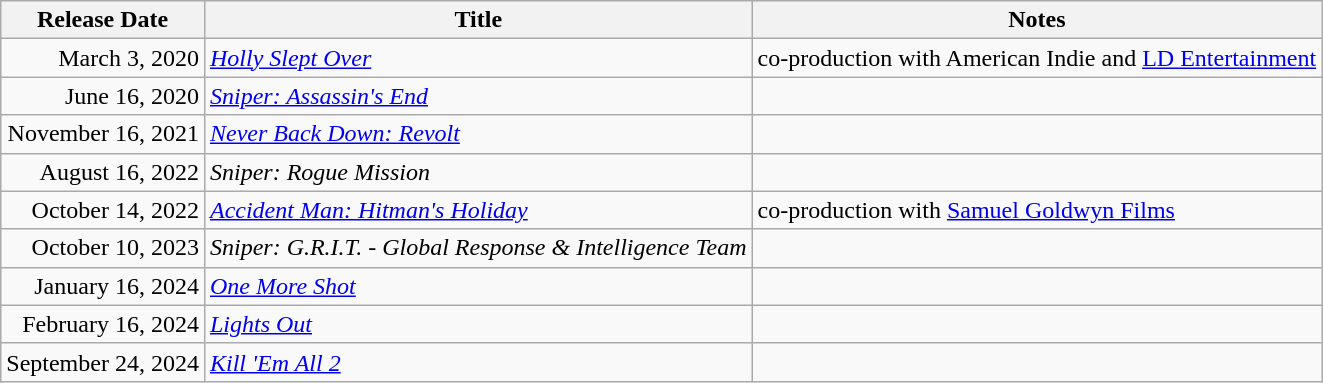<table class="wikitable sortable">
<tr>
<th>Release Date</th>
<th>Title</th>
<th>Notes</th>
</tr>
<tr>
<td style="text-align:right;">March 3, 2020</td>
<td><em><a href='#'>Holly Slept Over</a></em></td>
<td>co-production with American Indie and <a href='#'>LD Entertainment</a></td>
</tr>
<tr>
<td style="text-align:right;">June 16, 2020</td>
<td><em><a href='#'>Sniper: Assassin's End</a></em></td>
<td></td>
</tr>
<tr>
<td style="text-align:right;">November 16, 2021</td>
<td><em><a href='#'>Never Back Down: Revolt</a></em></td>
<td></td>
</tr>
<tr>
<td style="text-align:right;">August 16, 2022</td>
<td><em>Sniper: Rogue Mission</em></td>
<td></td>
</tr>
<tr>
<td style="text-align:right;">October 14, 2022</td>
<td><em><a href='#'>Accident Man: Hitman's Holiday</a></em></td>
<td>co-production with <a href='#'>Samuel Goldwyn Films</a></td>
</tr>
<tr>
<td style="text-align:right;">October 10, 2023</td>
<td><em>Sniper: G.R.I.T. - Global Response & Intelligence Team</em></td>
<td></td>
</tr>
<tr>
<td style="text-align:right;">January 16, 2024</td>
<td><em><a href='#'>One More Shot</a></em></td>
<td></td>
</tr>
<tr>
<td style="text-align:right;">February 16, 2024</td>
<td><em><a href='#'>Lights Out</a></em></td>
<td></td>
</tr>
<tr>
<td style="text-align:right;">September 24, 2024</td>
<td><em><a href='#'>Kill 'Em All 2</a></em></td>
<td></td>
</tr>
</table>
